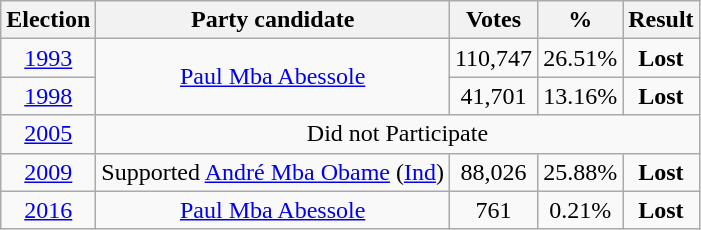<table class="wikitable" style="text-align:center">
<tr>
<th>Election</th>
<th>Party candidate</th>
<th><strong>Votes</strong></th>
<th><strong>%</strong></th>
<th>Result</th>
</tr>
<tr>
<td><a href='#'>1993</a></td>
<td rowspan="2"><a href='#'>Paul Mba Abessole</a></td>
<td>110,747</td>
<td>26.51%</td>
<td><strong>Lost</strong> </td>
</tr>
<tr>
<td><a href='#'>1998</a></td>
<td>41,701</td>
<td>13.16%</td>
<td><strong>Lost</strong> </td>
</tr>
<tr>
<td><a href='#'>2005</a></td>
<td colspan="4">Did not Participate</td>
</tr>
<tr>
<td><a href='#'>2009</a></td>
<td>Supported <a href='#'>André Mba Obame</a> (<a href='#'>Ind</a>)</td>
<td>88,026</td>
<td>25.88%</td>
<td><strong>Lost</strong> </td>
</tr>
<tr>
<td><a href='#'>2016</a></td>
<td><a href='#'>Paul Mba Abessole</a></td>
<td>761</td>
<td>0.21%</td>
<td><strong>Lost</strong> </td>
</tr>
</table>
